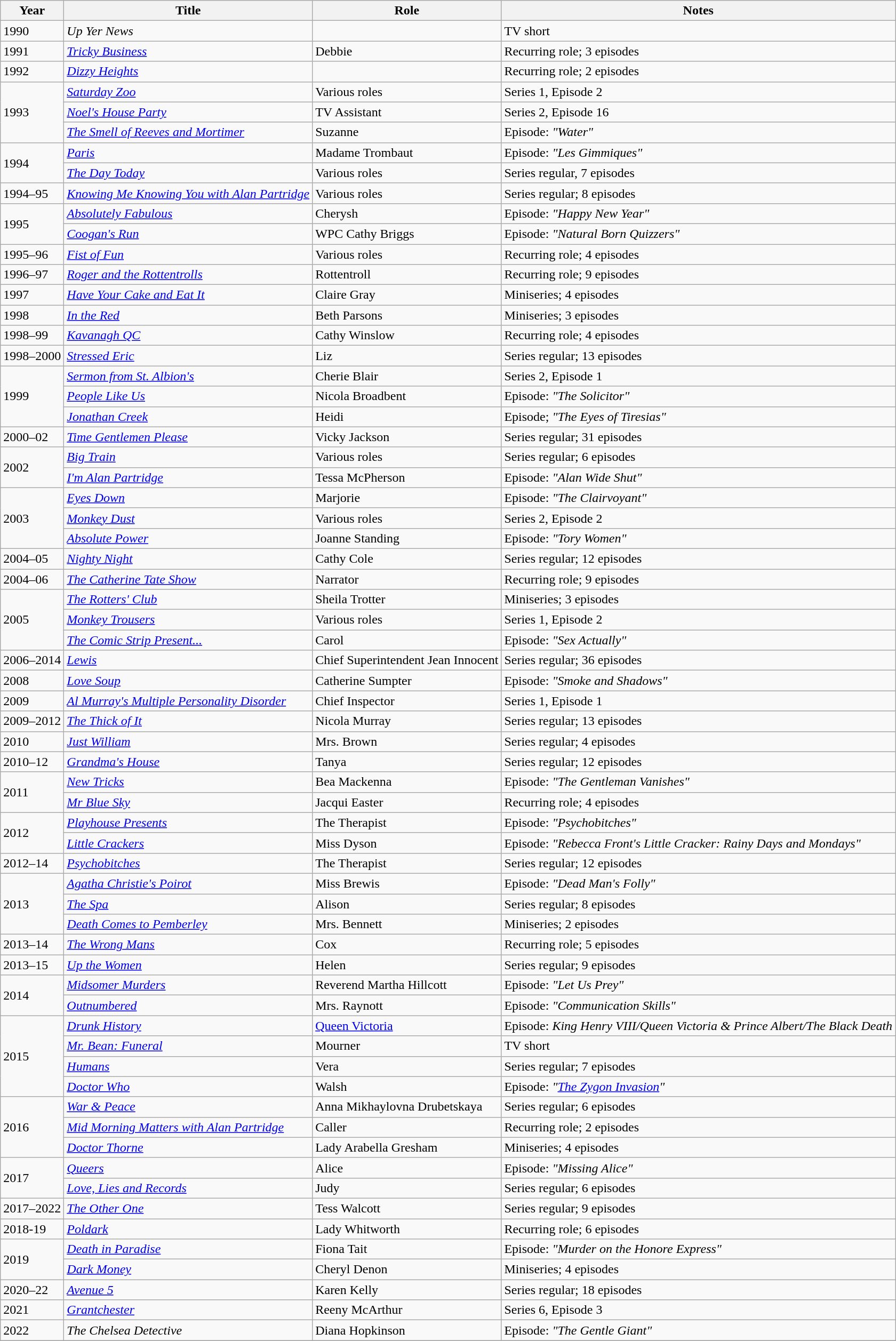<table class="wikitable sortable">
<tr>
<th>Year</th>
<th>Title</th>
<th>Role</th>
<th class="unsortable">Notes</th>
</tr>
<tr>
<td>1990</td>
<td><em>Up Yer News</em></td>
<td></td>
<td>TV short</td>
</tr>
<tr>
<td>1991</td>
<td><em><a href='#'>Tricky Business</a></em></td>
<td>Debbie</td>
<td>Recurring role; 3 episodes</td>
</tr>
<tr>
<td>1992</td>
<td><em><a href='#'>Dizzy Heights</a></em></td>
<td></td>
<td>Recurring role; 2 episodes</td>
</tr>
<tr>
<td rowspan="3">1993</td>
<td><em><a href='#'>Saturday Zoo</a></em></td>
<td>Various roles</td>
<td>Series 1, Episode 2</td>
</tr>
<tr>
<td><em><a href='#'>Noel's House Party</a></em></td>
<td>TV Assistant</td>
<td>Series 2, Episode 16</td>
</tr>
<tr>
<td><em><a href='#'>The Smell of Reeves and Mortimer</a></em></td>
<td>Suzanne</td>
<td>Episode: <em>"Water"</em></td>
</tr>
<tr>
<td rowspan="2">1994</td>
<td><em><a href='#'>Paris</a></em></td>
<td>Madame Trombaut</td>
<td>Episode: <em>"Les Gimmiques"</em></td>
</tr>
<tr>
<td><em><a href='#'>The Day Today</a></em></td>
<td>Various roles</td>
<td>Series regular, 7 episodes</td>
</tr>
<tr>
<td>1994–95</td>
<td><em><a href='#'>Knowing Me Knowing You with Alan Partridge</a></em></td>
<td>Various roles</td>
<td>Series regular; 8 episodes</td>
</tr>
<tr>
<td rowspan="2">1995</td>
<td><em><a href='#'>Absolutely Fabulous</a></em></td>
<td>Cherysh</td>
<td>Episode: <em>"Happy New Year"</em></td>
</tr>
<tr>
<td><em><a href='#'>Coogan's Run</a></em></td>
<td>WPC Cathy Briggs</td>
<td>Episode: <em>"Natural Born Quizzers"</em></td>
</tr>
<tr>
<td>1995–96</td>
<td><em><a href='#'>Fist of Fun</a></em></td>
<td>Various roles</td>
<td>Recurring role; 4 episodes</td>
</tr>
<tr>
<td>1996–97</td>
<td><em><a href='#'>Roger and the Rottentrolls</a></em></td>
<td>Rottentroll</td>
<td>Recurring role; 9 episodes</td>
</tr>
<tr>
<td>1997</td>
<td><em><a href='#'>Have Your Cake and Eat It</a></em></td>
<td>Claire Gray</td>
<td>Miniseries; 4 episodes</td>
</tr>
<tr>
<td>1998</td>
<td><em><a href='#'>In the Red</a></em></td>
<td>Beth Parsons</td>
<td>Miniseries; 3 episodes</td>
</tr>
<tr>
<td>1998–99</td>
<td><em><a href='#'>Kavanagh QC</a></em></td>
<td>Cathy Winslow</td>
<td>Recurring role; 4 episodes</td>
</tr>
<tr>
<td>1998–2000</td>
<td><em><a href='#'>Stressed Eric</a></em></td>
<td>Liz</td>
<td>Series regular; 13 episodes</td>
</tr>
<tr>
<td rowspan="3">1999</td>
<td><em><a href='#'>Sermon from St. Albion's</a></em></td>
<td>Cherie Blair</td>
<td>Series 2, Episode 1</td>
</tr>
<tr>
<td><em><a href='#'>People Like Us</a></em></td>
<td>Nicola Broadbent</td>
<td>Episode: <em>"The Solicitor"</em></td>
</tr>
<tr>
<td><em><a href='#'>Jonathan Creek</a></em></td>
<td>Heidi</td>
<td>Episode; <em>"The Eyes of Tiresias"</em></td>
</tr>
<tr>
<td>2000–02</td>
<td><em><a href='#'>Time Gentlemen Please</a></em></td>
<td>Vicky Jackson</td>
<td>Series regular; 31 episodes</td>
</tr>
<tr>
<td rowspan="2">2002</td>
<td><em><a href='#'>Big Train</a></em></td>
<td>Various roles</td>
<td>Series regular; 6 episodes</td>
</tr>
<tr>
<td><em><a href='#'>I'm Alan Partridge</a></em></td>
<td>Tessa McPherson</td>
<td>Episode: <em>"Alan Wide Shut"</em></td>
</tr>
<tr>
<td rowspan="3">2003</td>
<td><em><a href='#'>Eyes Down</a></em></td>
<td>Marjorie</td>
<td>Episode: <em>"The Clairvoyant"</em></td>
</tr>
<tr>
<td><em><a href='#'>Monkey Dust</a></em></td>
<td>Various roles</td>
<td>Series 2, Episode 2</td>
</tr>
<tr>
<td><em><a href='#'>Absolute Power</a></em></td>
<td>Joanne Standing</td>
<td>Episode: <em>"Tory Women"</em></td>
</tr>
<tr>
<td>2004–05</td>
<td><em><a href='#'>Nighty Night</a></em></td>
<td>Cathy Cole</td>
<td>Series regular; 12 episodes</td>
</tr>
<tr>
<td>2004–06</td>
<td><em><a href='#'>The Catherine Tate Show</a></em></td>
<td>Narrator</td>
<td>Recurring role; 9 episodes</td>
</tr>
<tr>
<td rowspan="3">2005</td>
<td><em><a href='#'>The Rotters' Club</a></em></td>
<td>Sheila Trotter</td>
<td>Miniseries; 3 episodes</td>
</tr>
<tr>
<td><em><a href='#'>Monkey Trousers</a></em></td>
<td>Various roles</td>
<td>Series 1, Episode 2</td>
</tr>
<tr>
<td><em><a href='#'>The Comic Strip Present...</a></em></td>
<td>Carol</td>
<td>Episode: <em>"Sex Actually"</em></td>
</tr>
<tr>
<td>2006–2014</td>
<td><em><a href='#'>Lewis</a></em></td>
<td>Chief Superintendent Jean Innocent</td>
<td>Series regular; 36 episodes</td>
</tr>
<tr>
<td>2008</td>
<td><em><a href='#'>Love Soup</a></em></td>
<td>Catherine Sumpter</td>
<td>Episode: <em>"Smoke and Shadows"</em></td>
</tr>
<tr>
<td>2009</td>
<td><em><a href='#'>Al Murray's Multiple Personality Disorder</a></em></td>
<td>Chief Inspector</td>
<td>Series 1, Episode 1</td>
</tr>
<tr>
<td>2009–2012</td>
<td><em><a href='#'>The Thick of It</a></em></td>
<td>Nicola Murray</td>
<td>Series regular; 13 episodes</td>
</tr>
<tr>
<td>2010</td>
<td><em><a href='#'>Just William</a></em></td>
<td>Mrs. Brown</td>
<td>Series regular; 4 episodes</td>
</tr>
<tr>
<td>2010–12</td>
<td><em><a href='#'>Grandma's House</a></em></td>
<td>Tanya</td>
<td>Series regular; 12 episodes</td>
</tr>
<tr>
<td rowspan="2">2011</td>
<td><em><a href='#'>New Tricks</a></em></td>
<td>Bea Mackenna</td>
<td>Episode: <em>"The Gentleman Vanishes"</em></td>
</tr>
<tr>
<td><em><a href='#'>Mr Blue Sky</a></em></td>
<td>Jacqui Easter</td>
<td>Recurring role; 4 episodes</td>
</tr>
<tr>
<td rowspan="2">2012</td>
<td><em><a href='#'>Playhouse Presents</a></em></td>
<td>The Therapist</td>
<td>Episode: <em>"Psychobitches"</em></td>
</tr>
<tr>
<td><em><a href='#'>Little Crackers</a></em></td>
<td>Miss Dyson</td>
<td>Episode: <em>"Rebecca Front's Little Cracker: Rainy Days and Mondays"</em></td>
</tr>
<tr>
<td>2012–14</td>
<td><em><a href='#'>Psychobitches</a></em></td>
<td>The Therapist</td>
<td>Series regular; 12 episodes</td>
</tr>
<tr>
<td rowspan="3">2013</td>
<td><em><a href='#'>Agatha Christie's Poirot</a></em></td>
<td>Miss Brewis</td>
<td>Episode: <em>"Dead Man's Folly"</em></td>
</tr>
<tr>
<td><em><a href='#'>The Spa</a></em></td>
<td>Alison</td>
<td>Series regular; 8 episodes</td>
</tr>
<tr>
<td><em><a href='#'>Death Comes to Pemberley</a></em></td>
<td>Mrs. Bennett</td>
<td>Miniseries; 2 episodes</td>
</tr>
<tr>
<td>2013–14</td>
<td><em><a href='#'>The Wrong Mans</a></em></td>
<td>Cox</td>
<td>Recurring role; 5 episodes</td>
</tr>
<tr>
<td>2013–15</td>
<td><em><a href='#'>Up the Women</a></em></td>
<td>Helen</td>
<td>Series regular; 9 episodes</td>
</tr>
<tr>
<td rowspan="2">2014</td>
<td><em><a href='#'>Midsomer Murders</a></em></td>
<td>Reverend Martha Hillcott</td>
<td>Episode: <em>"Let Us Prey"</em></td>
</tr>
<tr>
<td><em><a href='#'>Outnumbered</a></em></td>
<td>Mrs. Raynott</td>
<td>Episode: <em>"Communication Skills"</em></td>
</tr>
<tr>
<td rowspan="4">2015</td>
<td><em><a href='#'>Drunk History</a></em></td>
<td><a href='#'>Queen Victoria</a></td>
<td>Episode: <em>King Henry VIII/Queen Victoria & Prince Albert/The Black Death</em></td>
</tr>
<tr>
<td><em><a href='#'>Mr. Bean: Funeral</a></em></td>
<td>Mourner</td>
<td>TV short</td>
</tr>
<tr>
<td><em><a href='#'>Humans</a></em></td>
<td>Vera</td>
<td>Series regular; 7 episodes</td>
</tr>
<tr>
<td><em><a href='#'>Doctor Who</a></em></td>
<td>Walsh</td>
<td>Episode: <em>"<a href='#'>The Zygon Invasion</a>"</em></td>
</tr>
<tr>
<td rowspan="3">2016</td>
<td><em><a href='#'>War & Peace</a></em></td>
<td>Anna Mikhaylovna Drubetskaya</td>
<td>Series regular; 6 episodes</td>
</tr>
<tr>
<td><em><a href='#'>Mid Morning Matters with Alan Partridge</a></em></td>
<td>Caller</td>
<td>Recurring role; 2 episodes</td>
</tr>
<tr>
<td><em><a href='#'>Doctor Thorne</a></em></td>
<td>Lady Arabella Gresham</td>
<td>Miniseries; 4 episodes</td>
</tr>
<tr>
<td rowspan="2">2017</td>
<td><em><a href='#'>Queers</a></em></td>
<td>Alice</td>
<td>Episode: <em>"Missing Alice"</em></td>
</tr>
<tr>
<td><em><a href='#'>Love, Lies and Records</a></em></td>
<td>Judy</td>
<td>Series regular; 6 episodes</td>
</tr>
<tr>
<td>2017–2022</td>
<td><em><a href='#'>The Other One</a></em></td>
<td>Tess Walcott</td>
<td>Series regular; 9 episodes</td>
</tr>
<tr>
<td>2018-19</td>
<td><em><a href='#'>Poldark</a></em></td>
<td>Lady Whitworth</td>
<td>Recurring role; 6 episodes</td>
</tr>
<tr>
<td rowspan="2">2019</td>
<td><em><a href='#'>Death in Paradise</a></em></td>
<td>Fiona Tait</td>
<td>Episode: <em>"Murder on the Honore Express"</em></td>
</tr>
<tr>
<td><em><a href='#'>Dark Money</a></em></td>
<td>Cheryl Denon</td>
<td>Miniseries; 4 episodes</td>
</tr>
<tr>
<td>2020–22</td>
<td><em><a href='#'>Avenue 5</a></em></td>
<td>Karen Kelly</td>
<td>Series regular; 18 episodes</td>
</tr>
<tr>
<td>2021</td>
<td><em><a href='#'>Grantchester</a></em></td>
<td>Reeny McArthur</td>
<td>Series 6, Episode 3</td>
</tr>
<tr>
<td>2022</td>
<td><em>The Chelsea Detective</em></td>
<td>Diana Hopkinson</td>
<td>Episode: <em>"The Gentle Giant"</em></td>
</tr>
<tr>
</tr>
</table>
